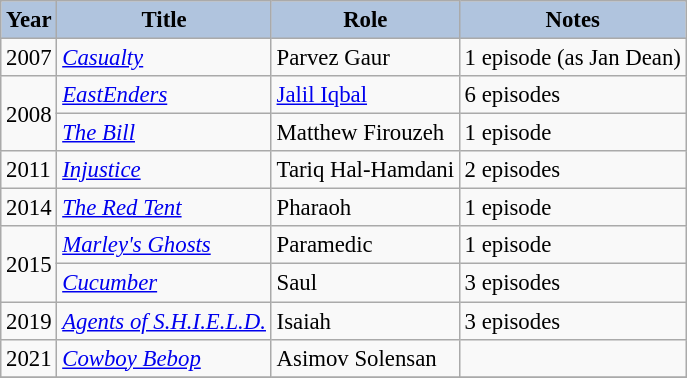<table class="wikitable" style="font-size: 95%;">
<tr>
<th style="background:#B0C4DE;">Year</th>
<th style="background:#B0C4DE;">Title</th>
<th style="background:#B0C4DE;">Role</th>
<th style="background:#B0C4DE;">Notes</th>
</tr>
<tr>
<td>2007</td>
<td><em><a href='#'>Casualty</a></em></td>
<td>Parvez Gaur</td>
<td>1 episode (as Jan Dean)</td>
</tr>
<tr>
<td rowspan="2">2008</td>
<td><em><a href='#'>EastEnders</a></em></td>
<td><a href='#'>Jalil Iqbal</a></td>
<td>6 episodes</td>
</tr>
<tr>
<td><em><a href='#'>The Bill</a></em></td>
<td>Matthew Firouzeh</td>
<td>1 episode</td>
</tr>
<tr>
<td>2011</td>
<td><em><a href='#'>Injustice</a></em></td>
<td>Tariq Hal-Hamdani</td>
<td>2 episodes</td>
</tr>
<tr>
<td>2014</td>
<td><a href='#'><em>The Red Tent</em></a></td>
<td>Pharaoh</td>
<td>1 episode</td>
</tr>
<tr>
<td rowspan="2">2015</td>
<td><em><a href='#'>Marley's Ghosts</a></em></td>
<td>Paramedic</td>
<td>1 episode</td>
</tr>
<tr>
<td><a href='#'><em>Cucumber</em></a></td>
<td>Saul</td>
<td>3 episodes</td>
</tr>
<tr>
<td>2019</td>
<td><em><a href='#'>Agents of S.H.I.E.L.D.</a></em></td>
<td>Isaiah</td>
<td>3 episodes</td>
</tr>
<tr>
<td>2021</td>
<td><em><a href='#'>Cowboy Bebop</a></em></td>
<td>Asimov Solensan</td>
<td></td>
</tr>
<tr>
</tr>
</table>
